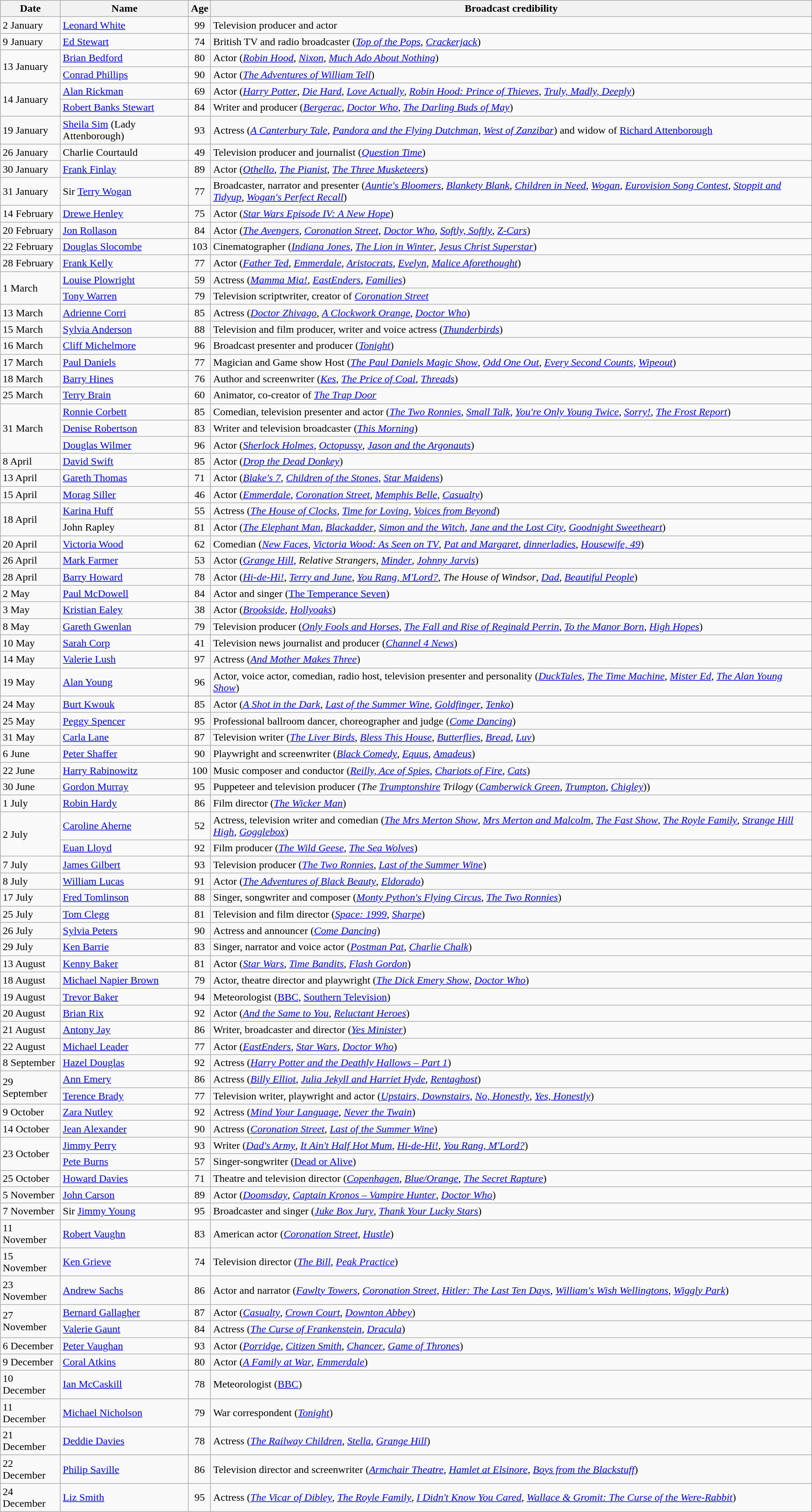<table class="wikitable">
<tr>
<th>Date</th>
<th>Name</th>
<th>Age</th>
<th>Broadcast credibility</th>
</tr>
<tr>
<td>2 January</td>
<td><a href='#'>Leonard White</a></td>
<td align=center>99</td>
<td>Television producer and actor</td>
</tr>
<tr>
<td>9 January</td>
<td><a href='#'>Ed Stewart</a></td>
<td align=center>74</td>
<td>British TV and radio broadcaster (<em><a href='#'>Top of the Pops</a></em>, <em><a href='#'>Crackerjack</a></em>)</td>
</tr>
<tr>
<td rowspan=2>13 January</td>
<td><a href='#'>Brian Bedford</a></td>
<td align=center>80</td>
<td>Actor (<em><a href='#'>Robin Hood</a></em>, <em><a href='#'>Nixon</a></em>, <em><a href='#'>Much Ado About Nothing</a></em>)</td>
</tr>
<tr>
<td><a href='#'>Conrad Phillips</a></td>
<td align=center>90</td>
<td>Actor (<em><a href='#'>The Adventures of William Tell</a></em>)</td>
</tr>
<tr>
<td rowspan=2>14 January</td>
<td><a href='#'>Alan Rickman</a></td>
<td align=center>69</td>
<td>Actor (<em><a href='#'>Harry Potter</a></em>, <em><a href='#'>Die Hard</a></em>, <em><a href='#'>Love Actually</a></em>, <em><a href='#'>Robin Hood: Prince of Thieves</a></em>, <em><a href='#'>Truly, Madly, Deeply</a></em>)</td>
</tr>
<tr>
<td><a href='#'>Robert Banks Stewart</a></td>
<td align=center>84</td>
<td>Writer and producer (<em><a href='#'>Bergerac</a></em>, <em><a href='#'>Doctor Who</a></em>, <em><a href='#'>The Darling Buds of May</a></em>)</td>
</tr>
<tr>
<td>19 January</td>
<td><a href='#'>Sheila Sim</a> (Lady Attenborough)</td>
<td align=center>93</td>
<td>Actress (<em><a href='#'>A Canterbury Tale</a></em>, <em><a href='#'>Pandora and the Flying Dutchman</a></em>, <em><a href='#'>West of Zanzibar</a></em>) and widow of <a href='#'>Richard Attenborough</a></td>
</tr>
<tr>
<td>26 January</td>
<td>Charlie Courtauld</td>
<td align=center>49</td>
<td>Television producer and journalist (<em><a href='#'>Question Time</a></em>)</td>
</tr>
<tr>
<td>30 January</td>
<td><a href='#'>Frank Finlay</a></td>
<td align=center>89</td>
<td>Actor (<em><a href='#'>Othello</a></em>, <em><a href='#'>The Pianist</a></em>, <em><a href='#'>The Three Musketeers</a></em>)</td>
</tr>
<tr>
<td>31 January</td>
<td>Sir <a href='#'>Terry Wogan</a></td>
<td align=center>77</td>
<td>Broadcaster, narrator and presenter (<em><a href='#'>Auntie's Bloomers</a></em>, <em><a href='#'>Blankety Blank</a></em>, <em><a href='#'>Children in Need</a></em>, <em><a href='#'>Wogan</a></em>, <em><a href='#'>Eurovision Song Contest</a></em>, <em><a href='#'>Stoppit and Tidyup</a></em>, <em><a href='#'>Wogan's Perfect Recall</a></em>)</td>
</tr>
<tr>
<td>14 February</td>
<td><a href='#'>Drewe Henley</a></td>
<td align=center>75</td>
<td>Actor (<em><a href='#'>Star Wars Episode IV: A New Hope</a></em>)</td>
</tr>
<tr>
<td>20 February</td>
<td><a href='#'>Jon Rollason</a></td>
<td align=center>84</td>
<td>Actor (<em><a href='#'>The Avengers</a></em>, <em><a href='#'>Coronation Street</a></em>, <em><a href='#'>Doctor Who</a></em>, <em><a href='#'>Softly, Softly</a></em>, <em><a href='#'>Z-Cars</a></em>)</td>
</tr>
<tr>
<td>22 February</td>
<td><a href='#'>Douglas Slocombe</a></td>
<td align=center>103</td>
<td>Cinematographer (<em><a href='#'>Indiana Jones</a></em>, <em><a href='#'>The Lion in Winter</a></em>, <em><a href='#'>Jesus Christ Superstar</a></em>)</td>
</tr>
<tr>
<td>28 February</td>
<td><a href='#'>Frank Kelly</a></td>
<td align=center>77</td>
<td>Actor (<em><a href='#'>Father Ted</a></em>, <em><a href='#'>Emmerdale</a></em>, <em><a href='#'>Aristocrats</a></em>, <em><a href='#'>Evelyn</a></em>, <em><a href='#'>Malice Aforethought</a></em>)</td>
</tr>
<tr>
<td rowspan=2>1 March</td>
<td><a href='#'>Louise Plowright</a></td>
<td align=center>59</td>
<td>Actress (<em><a href='#'>Mamma Mia!</a></em>, <em><a href='#'>EastEnders</a></em>, <em><a href='#'>Families</a></em>)</td>
</tr>
<tr>
<td><a href='#'>Tony Warren</a></td>
<td align=center>79</td>
<td>Television scriptwriter, creator of <em><a href='#'>Coronation Street</a></em></td>
</tr>
<tr>
<td>13 March</td>
<td><a href='#'>Adrienne Corri</a></td>
<td align=center>85</td>
<td>Actress (<em><a href='#'>Doctor Zhivago</a></em>, <em><a href='#'>A Clockwork Orange</a></em>, <em><a href='#'>Doctor Who</a></em>)</td>
</tr>
<tr>
<td>15 March</td>
<td><a href='#'>Sylvia Anderson</a></td>
<td align=center>88</td>
<td>Television and film producer, writer and voice actress (<em><a href='#'>Thunderbirds</a></em>)</td>
</tr>
<tr>
<td>16 March</td>
<td><a href='#'>Cliff Michelmore</a></td>
<td align=center>96</td>
<td>Broadcast presenter and producer (<em><a href='#'>Tonight</a></em>)</td>
</tr>
<tr>
<td>17 March</td>
<td><a href='#'>Paul Daniels</a></td>
<td align=center>77</td>
<td>Magician and Game show Host (<em><a href='#'>The Paul Daniels Magic Show</a></em>, <em><a href='#'>Odd One Out</a></em>, <em><a href='#'>Every Second Counts</a></em>, <em><a href='#'>Wipeout</a></em>)</td>
</tr>
<tr>
<td>18 March</td>
<td><a href='#'>Barry Hines</a></td>
<td align=center>76</td>
<td>Author and screenwriter (<em><a href='#'>Kes</a></em>, <em><a href='#'>The Price of Coal</a></em>, <em><a href='#'>Threads</a></em>)</td>
</tr>
<tr>
<td>25 March</td>
<td><a href='#'>Terry Brain</a></td>
<td align=center>60</td>
<td>Animator, co-creator of <em><a href='#'>The Trap Door</a></em></td>
</tr>
<tr>
<td rowspan=3>31 March</td>
<td><a href='#'>Ronnie Corbett</a></td>
<td align=center>85</td>
<td>Comedian, television presenter and actor (<em><a href='#'>The Two Ronnies</a></em>, <em><a href='#'>Small Talk</a></em>, <em><a href='#'>You're Only Young Twice</a></em>, <em><a href='#'>Sorry!</a></em>, <em><a href='#'>The Frost Report</a></em>)</td>
</tr>
<tr>
<td><a href='#'>Denise Robertson</a></td>
<td align=center>83</td>
<td>Writer and television broadcaster (<em><a href='#'>This Morning</a></em>)</td>
</tr>
<tr>
<td><a href='#'>Douglas Wilmer</a></td>
<td align=center>96</td>
<td>Actor (<em><a href='#'>Sherlock Holmes</a></em>, <em><a href='#'>Octopussy</a></em>, <em><a href='#'>Jason and the Argonauts</a></em>)</td>
</tr>
<tr>
<td>8 April</td>
<td><a href='#'>David Swift</a></td>
<td align=center>85</td>
<td>Actor (<em><a href='#'>Drop the Dead Donkey</a></em>)</td>
</tr>
<tr>
<td>13 April</td>
<td><a href='#'>Gareth Thomas</a></td>
<td align=center>71</td>
<td>Actor (<em><a href='#'>Blake's 7</a></em>, <em><a href='#'>Children of the Stones</a></em>, <em><a href='#'>Star Maidens</a></em>)</td>
</tr>
<tr>
<td>15 April</td>
<td><a href='#'>Morag Siller</a></td>
<td align=center>46</td>
<td>Actor (<em><a href='#'>Emmerdale</a></em>, <em><a href='#'>Coronation Street</a></em>, <em><a href='#'>Memphis Belle</a></em>, <em><a href='#'>Casualty</a></em>)</td>
</tr>
<tr>
<td rowspan=2>18 April</td>
<td><a href='#'>Karina Huff</a></td>
<td align=center>55</td>
<td>Actress (<em><a href='#'>The House of Clocks</a></em>, <em><a href='#'>Time for Loving</a></em>, <em><a href='#'>Voices from Beyond</a></em>)</td>
</tr>
<tr>
<td>John Rapley</td>
<td align=center>81</td>
<td>Actor (<em><a href='#'>The Elephant Man</a></em>, <em><a href='#'>Blackadder</a></em>, <em><a href='#'>Simon and the Witch</a></em>, <em><a href='#'>Jane and the Lost City</a></em>, <em><a href='#'>Goodnight Sweetheart</a></em>)</td>
</tr>
<tr>
<td>20 April</td>
<td><a href='#'>Victoria Wood</a></td>
<td align=center>62</td>
<td>Comedian (<em><a href='#'>New Faces</a></em>, <em><a href='#'>Victoria Wood: As Seen on TV</a></em>, <em><a href='#'>Pat and Margaret</a></em>, <em><a href='#'>dinnerladies</a></em>, <em><a href='#'>Housewife, 49</a></em>)</td>
</tr>
<tr>
<td>26 April</td>
<td><a href='#'>Mark Farmer</a></td>
<td align=center>53</td>
<td>Actor (<em><a href='#'>Grange Hill</a></em>, <em>Relative Strangers</em>, <em><a href='#'>Minder</a></em>, <em><a href='#'>Johnny Jarvis</a></em>)</td>
</tr>
<tr>
<td>28 April</td>
<td><a href='#'>Barry Howard</a></td>
<td align=center>78</td>
<td>Actor (<em><a href='#'>Hi-de-Hi!</a></em>, <em><a href='#'>Terry and June</a></em>, <em><a href='#'>You Rang, M'Lord?</a></em>, <em>The House of Windsor</em>, <em><a href='#'>Dad</a></em>, <em><a href='#'>Beautiful People</a></em>)</td>
</tr>
<tr>
<td>2 May</td>
<td><a href='#'>Paul McDowell</a></td>
<td align=center>84</td>
<td>Actor and singer (<a href='#'>The Temperance Seven</a>)</td>
</tr>
<tr>
<td>3 May</td>
<td><a href='#'>Kristian Ealey</a></td>
<td align=center>38</td>
<td>Actor (<em><a href='#'>Brookside</a></em>, <em><a href='#'>Hollyoaks</a></em>)</td>
</tr>
<tr>
<td>8 May</td>
<td><a href='#'>Gareth Gwenlan</a></td>
<td align=center>79</td>
<td>Television producer (<em><a href='#'>Only Fools and Horses</a></em>, <em><a href='#'>The Fall and Rise of Reginald Perrin</a></em>, <em><a href='#'>To the Manor Born</a></em>, <em><a href='#'>High Hopes</a></em>)</td>
</tr>
<tr>
<td>10 May</td>
<td><a href='#'>Sarah Corp</a></td>
<td align=center>41</td>
<td>Television news journalist and producer (<em><a href='#'>Channel 4 News</a></em>)</td>
</tr>
<tr>
<td>14 May</td>
<td><a href='#'>Valerie Lush</a></td>
<td align=center>97</td>
<td>Actress (<em><a href='#'>And Mother Makes Three</a></em>)</td>
</tr>
<tr>
<td>19 May</td>
<td><a href='#'>Alan Young</a></td>
<td align=center>96</td>
<td>Actor, voice actor, comedian, radio host, television presenter and personality (<em><a href='#'>DuckTales</a></em>, <em><a href='#'>The Time Machine</a></em>, <em><a href='#'>Mister Ed</a></em>, <em><a href='#'>The Alan Young Show</a></em>)</td>
</tr>
<tr>
<td>24 May</td>
<td><a href='#'>Burt Kwouk</a></td>
<td align=center>85</td>
<td>Actor (<em><a href='#'>A Shot in the Dark</a></em>, <em><a href='#'>Last of the Summer Wine</a></em>, <em><a href='#'>Goldfinger</a></em>, <em><a href='#'>Tenko</a></em>)</td>
</tr>
<tr>
<td>25 May</td>
<td><a href='#'>Peggy Spencer</a></td>
<td align=center>95</td>
<td>Professional ballroom dancer, choreographer and judge (<em><a href='#'>Come Dancing</a></em>)</td>
</tr>
<tr>
<td>31 May</td>
<td><a href='#'>Carla Lane</a></td>
<td align=center>87</td>
<td>Television writer (<em><a href='#'>The Liver Birds</a></em>, <em><a href='#'>Bless This House</a></em>, <em><a href='#'>Butterflies</a></em>, <em><a href='#'>Bread</a></em>, <em><a href='#'>Luv</a></em>)</td>
</tr>
<tr>
<td>6 June</td>
<td><a href='#'>Peter Shaffer</a></td>
<td align=center>90</td>
<td>Playwright and screenwriter (<em><a href='#'>Black Comedy</a></em>, <em><a href='#'>Equus</a></em>, <em><a href='#'>Amadeus</a></em>)</td>
</tr>
<tr>
<td>22 June</td>
<td><a href='#'>Harry Rabinowitz</a></td>
<td align=center>100</td>
<td>Music composer and conductor (<em><a href='#'>Reilly, Ace of Spies</a></em>, <em><a href='#'>Chariots of Fire</a></em>, <em><a href='#'>Cats</a></em>)</td>
</tr>
<tr>
<td>30 June</td>
<td><a href='#'>Gordon Murray</a></td>
<td align=center>95</td>
<td>Puppeteer and television producer (<em>The <a href='#'>Trumptonshire</a> Trilogy</em> (<em><a href='#'>Camberwick Green</a></em>, <em><a href='#'>Trumpton</a></em>, <em><a href='#'>Chigley</a></em>))</td>
</tr>
<tr>
<td>1 July</td>
<td><a href='#'>Robin Hardy</a></td>
<td align=center>86</td>
<td>Film director (<em><a href='#'>The Wicker Man</a></em>)</td>
</tr>
<tr>
<td rowspan=2>2 July</td>
<td><a href='#'>Caroline Aherne</a></td>
<td align=center>52</td>
<td>Actress, television writer and comedian (<em><a href='#'>The Mrs Merton Show</a></em>, <em><a href='#'>Mrs Merton and Malcolm</a></em>, <em><a href='#'>The Fast Show</a></em>, <em><a href='#'>The Royle Family</a></em>, <em><a href='#'>Strange Hill High</a></em>, <em><a href='#'>Gogglebox</a></em>)</td>
</tr>
<tr>
<td><a href='#'>Euan Lloyd</a></td>
<td align=center>92</td>
<td>Film producer (<em><a href='#'>The Wild Geese</a></em>, <em><a href='#'>The Sea Wolves</a></em>)</td>
</tr>
<tr>
<td>7 July</td>
<td><a href='#'>James Gilbert</a></td>
<td align=center>93</td>
<td>Television producer (<em><a href='#'>The Two Ronnies</a></em>, <em><a href='#'>Last of the Summer Wine</a></em>)</td>
</tr>
<tr>
<td>8 July</td>
<td><a href='#'>William Lucas</a></td>
<td align=center>91</td>
<td>Actor (<em><a href='#'>The Adventures of Black Beauty</a></em>, <em><a href='#'>Eldorado</a></em>)</td>
</tr>
<tr>
<td>17 July</td>
<td><a href='#'>Fred Tomlinson</a></td>
<td align=center>88</td>
<td>Singer, songwriter and composer (<em><a href='#'>Monty Python's Flying Circus</a></em>, <em><a href='#'>The Two Ronnies</a></em>)</td>
</tr>
<tr>
<td>25 July</td>
<td><a href='#'>Tom Clegg</a></td>
<td align=center>81</td>
<td>Television and film director (<em><a href='#'>Space: 1999</a></em>, <em><a href='#'>Sharpe</a></em>)</td>
</tr>
<tr>
<td>26 July</td>
<td><a href='#'>Sylvia Peters</a></td>
<td align=center>90</td>
<td>Actress and announcer (<em><a href='#'>Come Dancing</a></em>)</td>
</tr>
<tr>
<td>29 July</td>
<td><a href='#'>Ken Barrie</a></td>
<td align=center>83</td>
<td>Singer, narrator and voice actor (<em><a href='#'>Postman Pat</a></em>, <em><a href='#'>Charlie Chalk</a></em>)</td>
</tr>
<tr>
<td>13 August</td>
<td><a href='#'>Kenny Baker</a></td>
<td align=center>81</td>
<td>Actor (<em><a href='#'>Star Wars</a></em>, <em><a href='#'>Time Bandits</a></em>, <em><a href='#'>Flash Gordon</a></em>)</td>
</tr>
<tr>
<td>18 August</td>
<td><a href='#'>Michael Napier Brown</a></td>
<td align=center>79</td>
<td>Actor, theatre director and playwright (<em><a href='#'>The Dick Emery Show</a></em>, <em><a href='#'>Doctor Who</a></em>)</td>
</tr>
<tr>
<td>19 August</td>
<td><a href='#'>Trevor Baker</a></td>
<td align=center>94</td>
<td>Meteorologist (<a href='#'>BBC</a>, <a href='#'>Southern Television</a>)</td>
</tr>
<tr>
<td>20 August</td>
<td><a href='#'>Brian Rix</a></td>
<td align=center>92</td>
<td>Actor (<em><a href='#'>And the Same to You</a></em>, <em><a href='#'>Reluctant Heroes</a></em>)</td>
</tr>
<tr>
<td>21 August</td>
<td><a href='#'>Antony Jay</a></td>
<td align=center>86</td>
<td>Writer, broadcaster and director (<em><a href='#'>Yes Minister</a></em>)</td>
</tr>
<tr>
<td>22 August</td>
<td><a href='#'>Michael Leader</a></td>
<td align=center>77</td>
<td>Actor (<em><a href='#'>EastEnders</a></em>, <em><a href='#'>Star Wars</a></em>, <em><a href='#'>Doctor Who</a></em>)</td>
</tr>
<tr>
<td>8 September</td>
<td><a href='#'>Hazel Douglas</a></td>
<td align=center>92</td>
<td>Actress (<em><a href='#'>Harry Potter and the Deathly Hallows – Part 1</a></em>)</td>
</tr>
<tr>
<td rowspan=2>29 September</td>
<td><a href='#'>Ann Emery</a></td>
<td align=center>86</td>
<td>Actress (<em><a href='#'>Billy Elliot</a></em>, <em><a href='#'>Julia Jekyll and Harriet Hyde</a></em>, <em><a href='#'>Rentaghost</a></em>)</td>
</tr>
<tr>
<td><a href='#'>Terence Brady</a></td>
<td align=center>77</td>
<td>Television writer, playwright and actor (<em><a href='#'>Upstairs, Downstairs</a></em>, <em><a href='#'>No, Honestly</a></em>, <em><a href='#'>Yes, Honestly</a></em>)</td>
</tr>
<tr>
<td>9 October</td>
<td><a href='#'>Zara Nutley</a></td>
<td align=center>92</td>
<td>Actress (<em><a href='#'>Mind Your Language</a></em>, <em><a href='#'>Never the Twain</a></em>)</td>
</tr>
<tr>
<td>14 October</td>
<td><a href='#'>Jean Alexander</a></td>
<td align=center>90</td>
<td>Actress (<em><a href='#'>Coronation Street</a></em>, <em><a href='#'>Last of the Summer Wine</a></em>)</td>
</tr>
<tr>
<td rowspan=2>23 October</td>
<td><a href='#'>Jimmy Perry</a></td>
<td align=center>93</td>
<td>Writer (<em><a href='#'>Dad's Army</a></em>, <em><a href='#'>It Ain't Half Hot Mum</a></em>, <em><a href='#'>Hi-de-Hi!</a></em>, <em><a href='#'>You Rang, M'Lord?</a></em>)</td>
</tr>
<tr>
<td><a href='#'>Pete Burns</a></td>
<td align=center>57</td>
<td>Singer-songwriter (<a href='#'>Dead or Alive</a>)</td>
</tr>
<tr>
<td>25 October</td>
<td><a href='#'>Howard Davies</a></td>
<td align=center>71</td>
<td>Theatre and television director (<em><a href='#'>Copenhagen</a></em>, <em><a href='#'>Blue/Orange</a></em>, <em><a href='#'>The Secret Rapture</a></em>)</td>
</tr>
<tr>
<td>5 November</td>
<td><a href='#'>John Carson</a></td>
<td align=center>89</td>
<td>Actor (<em><a href='#'>Doomsday</a></em>, <em><a href='#'>Captain Kronos – Vampire Hunter</a></em>, <em><a href='#'>Doctor Who</a></em>)</td>
</tr>
<tr>
<td>7 November</td>
<td>Sir <a href='#'>Jimmy Young</a></td>
<td align=center>95</td>
<td>Broadcaster and singer (<em><a href='#'>Juke Box Jury</a></em>, <em><a href='#'>Thank Your Lucky Stars</a></em>)</td>
</tr>
<tr>
<td>11 November</td>
<td><a href='#'>Robert Vaughn</a></td>
<td align=center>83</td>
<td>American actor (<em><a href='#'>Coronation Street</a></em>, <em><a href='#'>Hustle</a></em>)</td>
</tr>
<tr>
<td>15 November</td>
<td><a href='#'>Ken Grieve</a></td>
<td align=center>74</td>
<td>Television director (<em><a href='#'>The Bill</a></em>, <em><a href='#'>Peak Practice</a></em>)</td>
</tr>
<tr>
<td>23 November</td>
<td><a href='#'>Andrew Sachs</a></td>
<td align=center>86</td>
<td>Actor and narrator (<em><a href='#'>Fawlty Towers</a></em>, <em><a href='#'>Coronation Street</a></em>, <em><a href='#'>Hitler: The Last Ten Days</a></em>, <em><a href='#'>William's Wish Wellingtons</a></em>, <em><a href='#'>Wiggly Park</a></em>)</td>
</tr>
<tr>
<td rowspan=2>27 November</td>
<td><a href='#'>Bernard Gallagher</a></td>
<td align=center>87</td>
<td>Actor (<em><a href='#'>Casualty</a></em>, <em><a href='#'>Crown Court</a></em>, <em><a href='#'>Downton Abbey</a></em>)</td>
</tr>
<tr>
<td><a href='#'>Valerie Gaunt</a></td>
<td align=center>84</td>
<td>Actress (<em><a href='#'>The Curse of Frankenstein</a></em>, <em><a href='#'>Dracula</a></em>)</td>
</tr>
<tr>
<td>6 December</td>
<td><a href='#'>Peter Vaughan</a></td>
<td align=center>93</td>
<td>Actor (<em><a href='#'>Porridge</a></em>, <em><a href='#'>Citizen Smith</a></em>, <em><a href='#'>Chancer</a></em>, <em><a href='#'>Game of Thrones</a></em>)</td>
</tr>
<tr>
<td>9 December</td>
<td><a href='#'>Coral Atkins</a></td>
<td align=center>80</td>
<td>Actor (<em><a href='#'>A Family at War</a></em>, <em><a href='#'>Emmerdale</a></em>)</td>
</tr>
<tr>
<td>10 December</td>
<td><a href='#'>Ian McCaskill</a></td>
<td align=center>78</td>
<td>Meteorologist (<a href='#'>BBC</a>)</td>
</tr>
<tr>
<td>11 December</td>
<td><a href='#'>Michael Nicholson</a></td>
<td align=center>79</td>
<td>War correspondent (<em><a href='#'>Tonight</a></em>)</td>
</tr>
<tr>
<td>21 December</td>
<td><a href='#'>Deddie Davies</a></td>
<td align=center>78</td>
<td>Actress (<em><a href='#'>The Railway Children</a></em>, <em><a href='#'>Stella</a></em>, <em><a href='#'>Grange Hill</a></em>)</td>
</tr>
<tr>
<td>22 December</td>
<td><a href='#'>Philip Saville</a></td>
<td align=center>86</td>
<td>Television director and screenwriter (<em><a href='#'>Armchair Theatre</a></em>, <em><a href='#'>Hamlet at Elsinore</a></em>, <em><a href='#'>Boys from the Blackstuff</a></em>)</td>
</tr>
<tr>
<td>24 December</td>
<td><a href='#'>Liz Smith</a></td>
<td align=center>95</td>
<td>Actress (<em><a href='#'>The Vicar of Dibley</a></em>, <em><a href='#'>The Royle Family</a></em>, <em><a href='#'>I Didn't Know You Cared</a></em>, <em><a href='#'>Wallace & Gromit: The Curse of the Were-Rabbit</a></em>)</td>
</tr>
</table>
